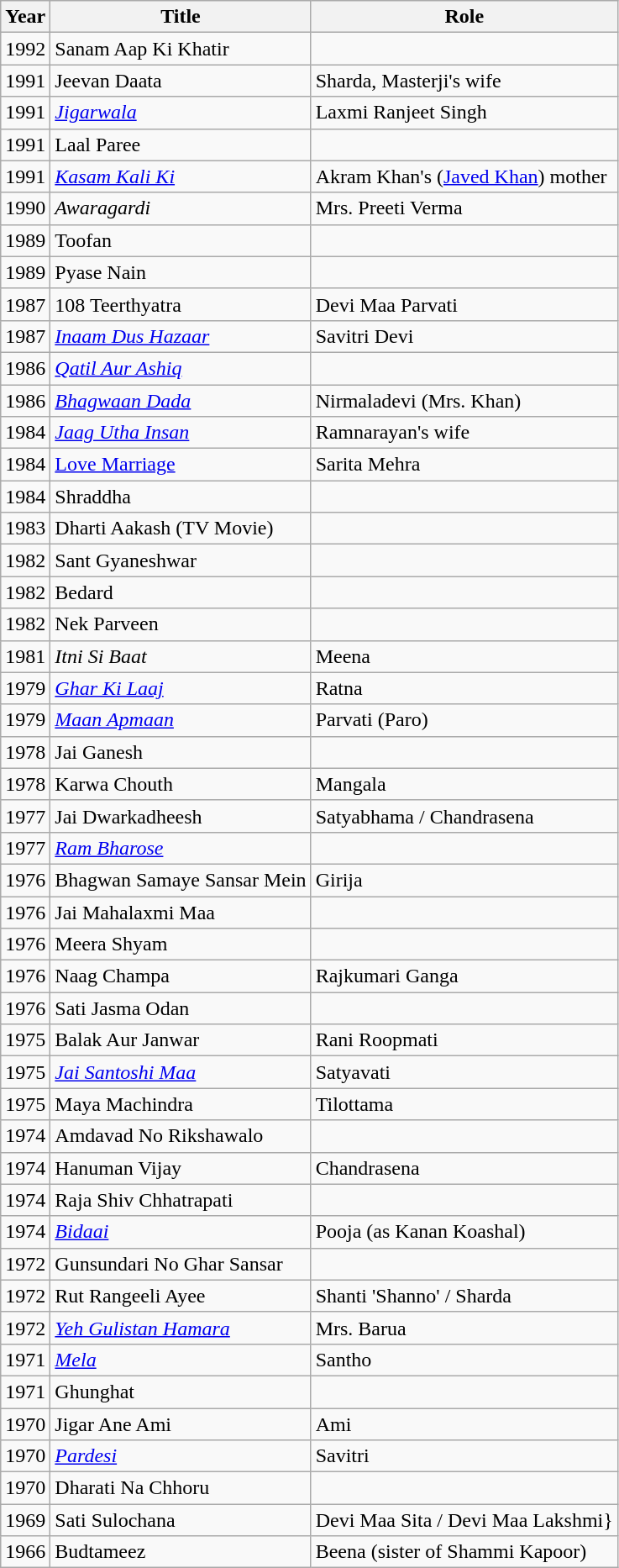<table class="wikitable">
<tr>
<th>Year</th>
<th>Title</th>
<th>Role</th>
</tr>
<tr>
<td>1992</td>
<td>Sanam Aap Ki Khatir</td>
<td></td>
</tr>
<tr>
<td>1991</td>
<td>Jeevan Daata</td>
<td>Sharda, Masterji's wife</td>
</tr>
<tr>
<td>1991</td>
<td><em><a href='#'>Jigarwala</a></em></td>
<td>Laxmi Ranjeet Singh</td>
</tr>
<tr>
<td>1991</td>
<td>Laal Paree </td>
<td></td>
</tr>
<tr>
<td>1991</td>
<td><em><a href='#'>Kasam Kali Ki</a></em></td>
<td>Akram Khan's (<a href='#'>Javed Khan</a>) mother</td>
</tr>
<tr>
<td>1990</td>
<td><em>Awaragardi</em></td>
<td>Mrs. Preeti Verma</td>
</tr>
<tr>
<td>1989</td>
<td>Toofan </td>
<td></td>
</tr>
<tr>
<td>1989</td>
<td>Pyase Nain </td>
<td></td>
</tr>
<tr>
<td>1987</td>
<td>108 Teerthyatra</td>
<td>Devi Maa Parvati</td>
</tr>
<tr>
<td>1987</td>
<td><em><a href='#'>Inaam Dus Hazaar</a></em></td>
<td>Savitri Devi</td>
</tr>
<tr>
<td>1986</td>
<td><em><a href='#'>Qatil Aur Ashiq</a></em> </td>
<td></td>
</tr>
<tr>
<td>1986</td>
<td><em><a href='#'>Bhagwaan Dada</a></em></td>
<td>Nirmaladevi (Mrs. Khan)</td>
</tr>
<tr>
<td>1984</td>
<td><em><a href='#'>Jaag Utha Insan</a></em></td>
<td>Ramnarayan's wife</td>
</tr>
<tr>
<td>1984</td>
<td><a href='#'>Love Marriage</a></td>
<td>Sarita Mehra</td>
</tr>
<tr>
<td>1984</td>
<td>Shraddha</td>
<td></td>
</tr>
<tr>
<td>1983</td>
<td>Dharti Aakash (TV Movie)</td>
<td></td>
</tr>
<tr>
<td>1982</td>
<td>Sant Gyaneshwar</td>
<td></td>
</tr>
<tr>
<td>1982</td>
<td>Bedard</td>
<td></td>
</tr>
<tr>
<td>1982</td>
<td>Nek Parveen</td>
<td></td>
</tr>
<tr>
<td>1981</td>
<td><em>Itni Si Baat</em></td>
<td>Meena</td>
</tr>
<tr>
<td>1979</td>
<td><em><a href='#'>Ghar Ki Laaj</a></em></td>
<td>Ratna</td>
</tr>
<tr>
<td>1979</td>
<td><em><a href='#'>Maan Apmaan</a></em></td>
<td>Parvati (Paro)</td>
</tr>
<tr>
<td>1978</td>
<td>Jai Ganesh</td>
<td></td>
</tr>
<tr>
<td>1978</td>
<td>Karwa Chouth</td>
<td>Mangala</td>
</tr>
<tr>
<td>1977</td>
<td>Jai Dwarkadheesh</td>
<td>Satyabhama / Chandrasena</td>
</tr>
<tr>
<td>1977</td>
<td><em><a href='#'>Ram Bharose</a></em></td>
<td></td>
</tr>
<tr>
<td>1976</td>
<td>Bhagwan Samaye Sansar Mein</td>
<td>Girija</td>
</tr>
<tr>
<td>1976</td>
<td>Jai Mahalaxmi Maa</td>
<td></td>
</tr>
<tr>
<td>1976</td>
<td>Meera Shyam</td>
<td></td>
</tr>
<tr>
<td>1976</td>
<td>Naag Champa</td>
<td>Rajkumari Ganga</td>
</tr>
<tr>
<td>1976</td>
<td>Sati Jasma Odan</td>
<td></td>
</tr>
<tr>
<td>1975</td>
<td>Balak Aur Janwar</td>
<td>Rani Roopmati</td>
</tr>
<tr>
<td>1975</td>
<td><em><a href='#'>Jai Santoshi Maa</a></em></td>
<td>Satyavati</td>
</tr>
<tr>
<td>1975</td>
<td>Maya Machindra</td>
<td>Tilottama</td>
</tr>
<tr>
<td>1974</td>
<td>Amdavad No Rikshawalo</td>
<td></td>
</tr>
<tr>
<td>1974</td>
<td>Hanuman Vijay</td>
<td>Chandrasena</td>
</tr>
<tr>
<td>1974</td>
<td>Raja Shiv Chhatrapati</td>
<td></td>
</tr>
<tr>
<td>1974</td>
<td><em><a href='#'>Bidaai</a></em></td>
<td>Pooja (as Kanan Koashal)</td>
</tr>
<tr>
<td>1972</td>
<td>Gunsundari No Ghar Sansar</td>
<td></td>
</tr>
<tr>
<td>1972</td>
<td>Rut Rangeeli Ayee</td>
<td>Shanti 'Shanno' / Sharda</td>
</tr>
<tr>
<td>1972</td>
<td><em><a href='#'>Yeh Gulistan Hamara</a></em></td>
<td>Mrs. Barua</td>
</tr>
<tr>
<td>1971</td>
<td><em><a href='#'>Mela</a></em></td>
<td>Santho</td>
</tr>
<tr>
<td>1971</td>
<td>Ghunghat</td>
<td></td>
</tr>
<tr>
<td>1970</td>
<td>Jigar Ane Ami</td>
<td>Ami</td>
</tr>
<tr>
<td>1970</td>
<td><em><a href='#'>Pardesi</a></em></td>
<td>Savitri</td>
</tr>
<tr>
<td>1970</td>
<td>Dharati Na Chhoru</td>
<td></td>
</tr>
<tr>
<td>1969</td>
<td>Sati Sulochana</td>
<td>Devi Maa Sita / Devi Maa Lakshmi}</td>
</tr>
<tr>
<td>1966</td>
<td>Budtameez</td>
<td>Beena (sister of Shammi Kapoor)</td>
</tr>
</table>
